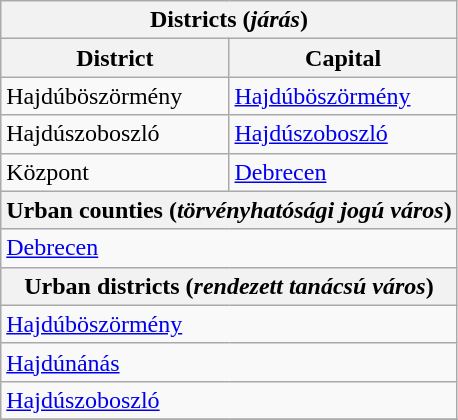<table class="wikitable">
<tr>
<th colspan=2>Districts (<em>járás</em>)</th>
</tr>
<tr>
<th>District</th>
<th>Capital</th>
</tr>
<tr>
<td>Hajdúböszörmény</td>
<td><a href='#'>Hajdúböszörmény</a></td>
</tr>
<tr>
<td>Hajdúszoboszló</td>
<td><a href='#'>Hajdúszoboszló</a></td>
</tr>
<tr>
<td>Központ</td>
<td><a href='#'>Debrecen</a></td>
</tr>
<tr>
<th colspan=2>Urban counties (<em>törvényhatósági jogú város</em>)</th>
</tr>
<tr>
<td colspan=2><a href='#'>Debrecen</a></td>
</tr>
<tr>
<th colspan=2>Urban districts (<em>rendezett tanácsú város</em>)</th>
</tr>
<tr>
<td colspan=2><a href='#'>Hajdúböszörmény</a></td>
</tr>
<tr>
<td colspan=2><a href='#'>Hajdúnánás</a></td>
</tr>
<tr>
<td colspan=2><a href='#'>Hajdúszoboszló</a></td>
</tr>
<tr>
</tr>
</table>
